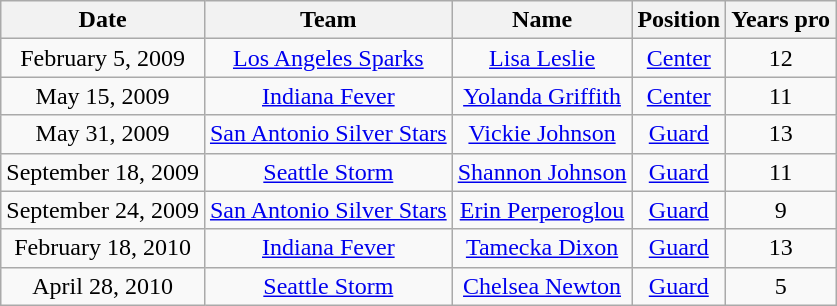<table class="wikitable" style="text-align:center;">
<tr>
<th>Date</th>
<th>Team</th>
<th>Name</th>
<th>Position</th>
<th>Years pro</th>
</tr>
<tr>
<td>February 5, 2009</td>
<td><a href='#'>Los Angeles Sparks</a></td>
<td><a href='#'>Lisa Leslie</a></td>
<td><a href='#'>Center</a></td>
<td>12</td>
</tr>
<tr>
<td>May 15, 2009</td>
<td><a href='#'>Indiana Fever</a></td>
<td><a href='#'>Yolanda Griffith</a></td>
<td><a href='#'>Center</a></td>
<td>11</td>
</tr>
<tr>
<td>May 31, 2009</td>
<td><a href='#'>San Antonio Silver Stars</a></td>
<td><a href='#'>Vickie Johnson</a></td>
<td><a href='#'>Guard</a></td>
<td>13</td>
</tr>
<tr>
<td>September 18, 2009</td>
<td><a href='#'>Seattle Storm</a></td>
<td><a href='#'>Shannon Johnson</a></td>
<td><a href='#'>Guard</a></td>
<td>11</td>
</tr>
<tr>
<td>September 24, 2009</td>
<td><a href='#'>San Antonio Silver Stars</a></td>
<td><a href='#'>Erin Perperoglou</a></td>
<td><a href='#'>Guard</a></td>
<td>9</td>
</tr>
<tr>
<td>February 18, 2010</td>
<td><a href='#'>Indiana Fever</a></td>
<td><a href='#'>Tamecka Dixon</a></td>
<td><a href='#'>Guard</a></td>
<td>13</td>
</tr>
<tr>
<td>April 28, 2010</td>
<td><a href='#'>Seattle Storm</a></td>
<td><a href='#'>Chelsea Newton</a></td>
<td><a href='#'>Guard</a></td>
<td>5</td>
</tr>
</table>
